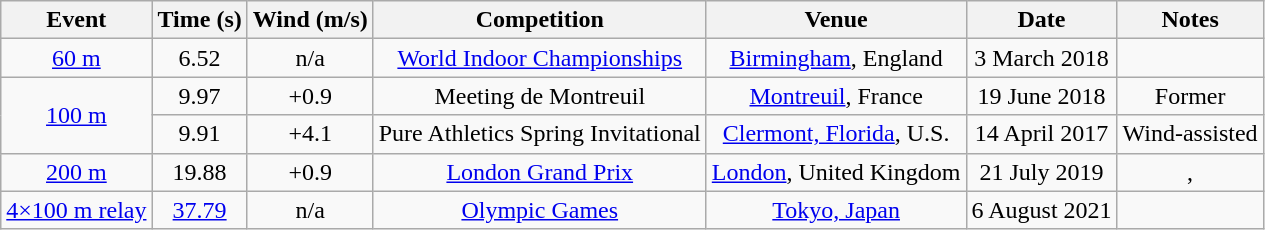<table class=wikitable style="text-align: center">
<tr>
<th>Event</th>
<th>Time (s)</th>
<th>Wind (m/s)</th>
<th>Competition</th>
<th>Venue</th>
<th>Date</th>
<th>Notes</th>
</tr>
<tr>
<td><a href='#'>60&nbsp;m</a></td>
<td>6.52</td>
<td>n/a</td>
<td><a href='#'>World Indoor Championships</a></td>
<td><a href='#'>Birmingham</a>, England</td>
<td>3 March 2018</td>
<td></td>
</tr>
<tr>
<td rowspan=2><a href='#'>100&nbsp;m</a></td>
<td>9.97</td>
<td>+0.9</td>
<td>Meeting de Montreuil</td>
<td><a href='#'>Montreuil</a>, France</td>
<td>19 June 2018</td>
<td>Former </td>
</tr>
<tr>
<td>9.91 </td>
<td>+4.1</td>
<td>Pure Athletics Spring Invitational</td>
<td><a href='#'>Clermont, Florida</a>, U.S.</td>
<td>14 April 2017</td>
<td>Wind-assisted</td>
</tr>
<tr>
<td><a href='#'>200&nbsp;m</a></td>
<td>19.88</td>
<td>+0.9</td>
<td><a href='#'>London Grand Prix</a></td>
<td><a href='#'>London</a>, United Kingdom</td>
<td>21 July 2019</td>
<td>, </td>
</tr>
<tr>
<td><a href='#'>4×100&nbsp;m relay</a></td>
<td><a href='#'>37.79</a></td>
<td>n/a</td>
<td><a href='#'>Olympic Games</a></td>
<td><a href='#'>Tokyo, Japan</a></td>
<td>6 August 2021</td>
<td></td>
</tr>
</table>
